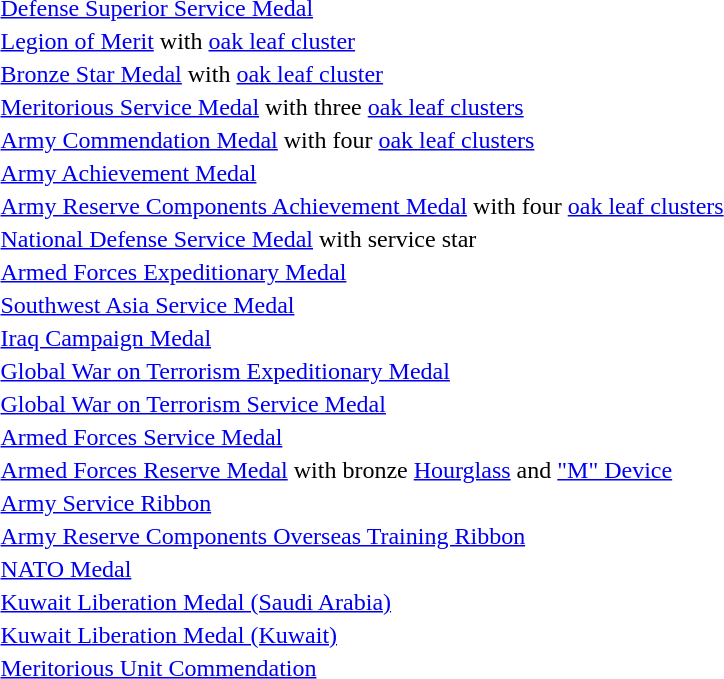<table (Distinguished Service Medal)>
<tr>
<td></td>
<td><a href='#'>Defense Superior Service Medal</a></td>
</tr>
<tr>
<td></td>
<td><a href='#'>Legion of Merit</a> with <a href='#'>oak leaf cluster</a></td>
</tr>
<tr>
<td></td>
<td><a href='#'>Bronze Star Medal</a> with <a href='#'>oak leaf cluster</a></td>
</tr>
<tr>
<td></td>
<td><a href='#'>Meritorious Service Medal</a> with three <a href='#'>oak leaf clusters</a></td>
</tr>
<tr>
<td></td>
<td><a href='#'>Army Commendation Medal</a> with four <a href='#'>oak leaf clusters</a></td>
</tr>
<tr>
<td></td>
<td><a href='#'>Army Achievement Medal</a></td>
</tr>
<tr>
<td></td>
<td><a href='#'>Army Reserve Components Achievement Medal</a> with four <a href='#'>oak leaf clusters</a></td>
</tr>
<tr>
<td></td>
<td><a href='#'>National Defense Service Medal</a> with service star</td>
</tr>
<tr>
<td></td>
<td><a href='#'>Armed Forces Expeditionary Medal</a></td>
</tr>
<tr>
<td></td>
<td><a href='#'>Southwest Asia Service Medal</a></td>
</tr>
<tr>
<td></td>
<td><a href='#'>Iraq Campaign Medal</a></td>
</tr>
<tr>
<td></td>
<td><a href='#'>Global War on Terrorism Expeditionary Medal</a></td>
</tr>
<tr>
<td></td>
<td><a href='#'>Global War on Terrorism Service Medal</a></td>
</tr>
<tr>
<td></td>
<td><a href='#'>Armed Forces Service Medal</a></td>
</tr>
<tr>
<td></td>
<td><a href='#'>Armed Forces Reserve Medal</a> with bronze <a href='#'>Hourglass</a> and <a href='#'>"M" Device</a></td>
</tr>
<tr>
<td></td>
<td><a href='#'>Army Service Ribbon</a></td>
</tr>
<tr>
<td></td>
<td><a href='#'>Army Reserve Components Overseas Training Ribbon</a></td>
</tr>
<tr>
<td></td>
<td><a href='#'>NATO Medal</a></td>
</tr>
<tr>
<td></td>
<td><a href='#'>Kuwait Liberation Medal (Saudi Arabia)</a></td>
</tr>
<tr>
<td></td>
<td><a href='#'>Kuwait Liberation Medal (Kuwait)</a></td>
</tr>
<tr>
<td></td>
<td><a href='#'>Meritorious Unit Commendation</a></td>
</tr>
</table>
